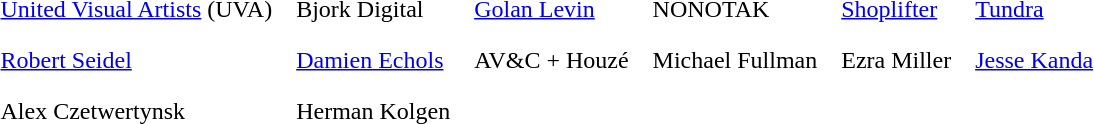<table cellpadding=7>
<tr>
<td><a href='#'>United Visual Artists</a> (UVA)</td>
<td>Bjork Digital</td>
<td><a href='#'>Golan Levin</a></td>
<td>NONOTAK</td>
<td><a href='#'>Shoplifter</a></td>
<td><a href='#'>Tundra</a></td>
</tr>
<tr>
<td><a href='#'>Robert Seidel</a></td>
<td><a href='#'>Damien Echols</a></td>
<td>AV&C + Houzé</td>
<td>Michael Fullman</td>
<td>Ezra Miller</td>
<td><a href='#'>Jesse Kanda</a></td>
</tr>
<tr>
<td>Alex Czetwertynsk</td>
<td>Herman Kolgen</td>
</tr>
<tr>
</tr>
</table>
